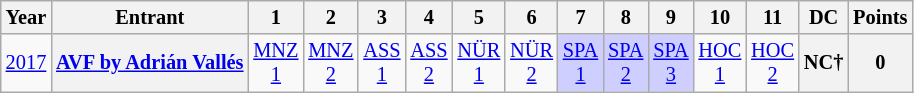<table class="wikitable" style="text-align:center; font-size:85%">
<tr>
<th>Year</th>
<th>Entrant</th>
<th>1</th>
<th>2</th>
<th>3</th>
<th>4</th>
<th>5</th>
<th>6</th>
<th>7</th>
<th>8</th>
<th>9</th>
<th>10</th>
<th>11</th>
<th>DC</th>
<th>Points</th>
</tr>
<tr>
<td><a href='#'>2017</a></td>
<th nowrap><a href='#'>AVF by Adrián Vallés</a></th>
<td><a href='#'>MNZ<br>1</a></td>
<td><a href='#'>MNZ<br>2</a></td>
<td><a href='#'>ASS<br>1</a></td>
<td><a href='#'>ASS<br>2</a></td>
<td><a href='#'>NÜR<br>1</a></td>
<td><a href='#'>NÜR<br>2</a></td>
<td style=background:#cfcfff><a href='#'>SPA<br>1</a><br></td>
<td style=background:#cfcfff><a href='#'>SPA<br>2</a><br></td>
<td style=background:#cfcfff><a href='#'>SPA<br>3</a><br></td>
<td><a href='#'>HOC<br>1</a></td>
<td><a href='#'>HOC<br>2</a></td>
<th>NC†</th>
<th>0</th>
</tr>
</table>
